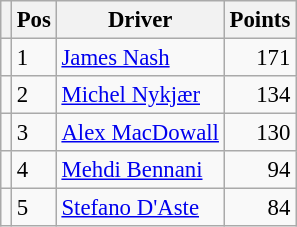<table class="wikitable" style="font-size: 95%;">
<tr>
<th></th>
<th>Pos</th>
<th>Driver</th>
<th>Points</th>
</tr>
<tr>
<td align="left"></td>
<td>1</td>
<td> <a href='#'>James Nash</a></td>
<td align="right">171</td>
</tr>
<tr>
<td align="left"></td>
<td>2</td>
<td> <a href='#'>Michel Nykjær</a></td>
<td align="right">134</td>
</tr>
<tr>
<td align="left"></td>
<td>3</td>
<td> <a href='#'>Alex MacDowall</a></td>
<td align="right">130</td>
</tr>
<tr>
<td align="left"></td>
<td>4</td>
<td> <a href='#'>Mehdi Bennani</a></td>
<td align="right">94</td>
</tr>
<tr>
<td align="left"></td>
<td>5</td>
<td> <a href='#'>Stefano D'Aste</a></td>
<td align="right">84</td>
</tr>
</table>
